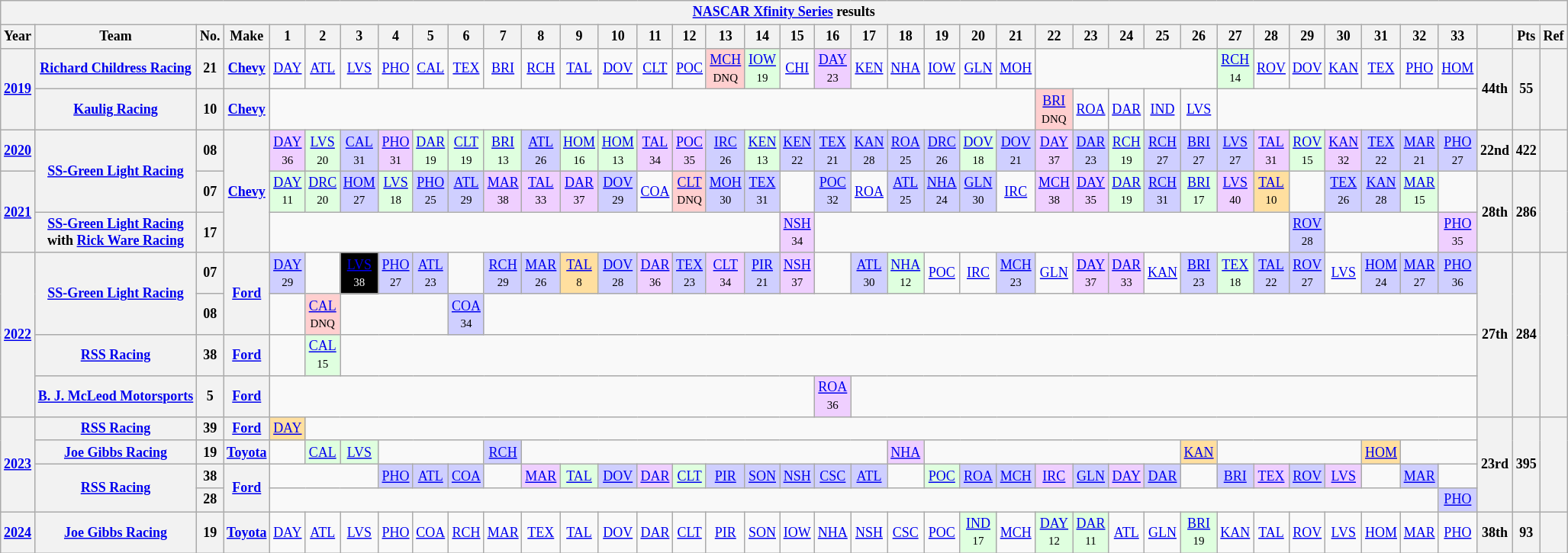<table class="wikitable" style="text-align:center; font-size:75%">
<tr>
<th colspan=40><a href='#'>NASCAR Xfinity Series</a> results</th>
</tr>
<tr>
<th>Year</th>
<th>Team</th>
<th>No.</th>
<th>Make</th>
<th>1</th>
<th>2</th>
<th>3</th>
<th>4</th>
<th>5</th>
<th>6</th>
<th>7</th>
<th>8</th>
<th>9</th>
<th>10</th>
<th>11</th>
<th>12</th>
<th>13</th>
<th>14</th>
<th>15</th>
<th>16</th>
<th>17</th>
<th>18</th>
<th>19</th>
<th>20</th>
<th>21</th>
<th>22</th>
<th>23</th>
<th>24</th>
<th>25</th>
<th>26</th>
<th>27</th>
<th>28</th>
<th>29</th>
<th>30</th>
<th>31</th>
<th>32</th>
<th>33</th>
<th></th>
<th>Pts</th>
<th>Ref</th>
</tr>
<tr>
<th rowspan=2><a href='#'>2019</a></th>
<th><a href='#'>Richard Childress Racing</a></th>
<th>21</th>
<th><a href='#'>Chevy</a></th>
<td><a href='#'>DAY</a></td>
<td><a href='#'>ATL</a></td>
<td><a href='#'>LVS</a></td>
<td><a href='#'>PHO</a></td>
<td><a href='#'>CAL</a></td>
<td><a href='#'>TEX</a></td>
<td><a href='#'>BRI</a></td>
<td><a href='#'>RCH</a></td>
<td><a href='#'>TAL</a></td>
<td><a href='#'>DOV</a></td>
<td><a href='#'>CLT</a></td>
<td><a href='#'>POC</a></td>
<td style="background:#FFCFCF;"><a href='#'>MCH</a><br><small>DNQ</small></td>
<td style="background:#DFFFDF;"><a href='#'>IOW</a><br><small>19</small></td>
<td><a href='#'>CHI</a></td>
<td style="background:#EFCFFF;"><a href='#'>DAY</a><br><small>23</small></td>
<td><a href='#'>KEN</a></td>
<td><a href='#'>NHA</a></td>
<td><a href='#'>IOW</a></td>
<td><a href='#'>GLN</a></td>
<td><a href='#'>MOH</a></td>
<td colspan=5></td>
<td style="background:#DFFFDF;"><a href='#'>RCH</a><br><small>14</small></td>
<td><a href='#'>ROV</a></td>
<td><a href='#'>DOV</a></td>
<td><a href='#'>KAN</a></td>
<td><a href='#'>TEX</a></td>
<td><a href='#'>PHO</a></td>
<td><a href='#'>HOM</a></td>
<th rowspan=2>44th</th>
<th rowspan=2>55</th>
<th rowspan=2></th>
</tr>
<tr>
<th><a href='#'>Kaulig Racing</a></th>
<th>10</th>
<th><a href='#'>Chevy</a></th>
<td colspan=21></td>
<td style="background:#FFCFCF;"><a href='#'>BRI</a><br><small>DNQ</small></td>
<td><a href='#'>ROA</a></td>
<td><a href='#'>DAR</a></td>
<td><a href='#'>IND</a></td>
<td><a href='#'>LVS</a></td>
<td colspan=7></td>
</tr>
<tr>
<th><a href='#'>2020</a></th>
<th rowspan=2><a href='#'>SS-Green Light Racing</a></th>
<th>08</th>
<th rowspan=3><a href='#'>Chevy</a></th>
<td style="background:#EFCFFF;"><a href='#'>DAY</a><br><small>36</small></td>
<td style="background:#DFFFDF;"><a href='#'>LVS</a><br><small>20</small></td>
<td style="background:#CFCFFF;"><a href='#'>CAL</a><br><small>31</small></td>
<td style="background:#EFCFFF;"><a href='#'>PHO</a><br><small>31</small></td>
<td style="background:#DFFFDF;"><a href='#'>DAR</a><br><small>19</small></td>
<td style="background:#DFFFDF;"><a href='#'>CLT</a><br><small>19</small></td>
<td style="background:#DFFFDF;"><a href='#'>BRI</a><br><small>13</small></td>
<td style="background:#CFCFFF;"><a href='#'>ATL</a><br><small>26</small></td>
<td style="background:#DFFFDF;"><a href='#'>HOM</a><br><small>16</small></td>
<td style="background:#DFFFDF;"><a href='#'>HOM</a><br><small>13</small></td>
<td style="background:#EFCFFF;"><a href='#'>TAL</a><br><small>34</small></td>
<td style="background:#EFCFFF;"><a href='#'>POC</a><br><small>35</small></td>
<td style="background:#CFCFFF;"><a href='#'>IRC</a><br><small>26</small></td>
<td style="background:#DFFFDF;"><a href='#'>KEN</a><br><small>13</small></td>
<td style="background:#CFCFFF;"><a href='#'>KEN</a><br><small>22</small></td>
<td style="background:#CFCFFF;"><a href='#'>TEX</a><br><small>21</small></td>
<td style="background:#CFCFFF;"><a href='#'>KAN</a><br><small>28</small></td>
<td style="background:#CFCFFF;"><a href='#'>ROA</a><br><small>25</small></td>
<td style="background:#CFCFFF;"><a href='#'>DRC</a><br><small>26</small></td>
<td style="background:#DFFFDF;"><a href='#'>DOV</a><br><small>18</small></td>
<td style="background:#CFCFFF;"><a href='#'>DOV</a><br><small>21</small></td>
<td style="background:#EFCFFF;"><a href='#'>DAY</a><br><small>37</small></td>
<td style="background:#CFCFFF;"><a href='#'>DAR</a><br><small>23</small></td>
<td style="background:#DFFFDF;"><a href='#'>RCH</a><br><small>19</small></td>
<td style="background:#CFCFFF;"><a href='#'>RCH</a><br><small>27</small></td>
<td style="background:#CFCFFF;"><a href='#'>BRI</a><br><small>27</small></td>
<td style="background:#CFCFFF;"><a href='#'>LVS</a><br><small>27</small></td>
<td style="background:#EFCFFF;"><a href='#'>TAL</a><br><small>31</small></td>
<td style="background:#DFFFDF;"><a href='#'>ROV</a><br><small>15</small></td>
<td style="background:#EFCFFF;"><a href='#'>KAN</a><br><small>32</small></td>
<td style="background:#CFCFFF;"><a href='#'>TEX</a><br><small>22</small></td>
<td style="background:#CFCFFF;"><a href='#'>MAR</a><br><small>21</small></td>
<td style="background:#CFCFFF;"><a href='#'>PHO</a><br><small>27</small></td>
<th>22nd</th>
<th>422</th>
<th></th>
</tr>
<tr>
<th rowspan=2><a href='#'>2021</a></th>
<th>07</th>
<td style="background:#DFFFDF;"><a href='#'>DAY</a><br><small>11</small></td>
<td style="background:#DFFFDF;"><a href='#'>DRC</a><br><small>20</small></td>
<td style="background:#CFCFFF;"><a href='#'>HOM</a><br><small>27</small></td>
<td style="background:#DFFFDF;"><a href='#'>LVS</a><br><small>18</small></td>
<td style="background:#CFCFFF;"><a href='#'>PHO</a><br><small>25</small></td>
<td style="background:#CFCFFF;"><a href='#'>ATL</a><br><small>29</small></td>
<td style="background:#EFCFFF;"><a href='#'>MAR</a><br><small>38</small></td>
<td style="background:#EFCFFF;"><a href='#'>TAL</a><br><small>33</small></td>
<td style="background:#EFCFFF;"><a href='#'>DAR</a><br><small>37</small></td>
<td style="background:#CFCFFF;"><a href='#'>DOV</a><br><small>29</small></td>
<td><a href='#'>COA</a></td>
<td style="background:#FFCFCF;"><a href='#'>CLT</a><br><small>DNQ</small></td>
<td style="background:#CFCFFF;"><a href='#'>MOH</a><br><small>30</small></td>
<td style="background:#CFCFFF;"><a href='#'>TEX</a><br><small>31</small></td>
<td></td>
<td style="background:#CFCFFF;"><a href='#'>POC</a><br><small>32</small></td>
<td><a href='#'>ROA</a></td>
<td style="background:#CFCFFF;"><a href='#'>ATL</a><br><small>25</small></td>
<td style="background:#CFCFFF;"><a href='#'>NHA</a><br><small>24</small></td>
<td style="background:#CFCFFF;"><a href='#'>GLN</a><br><small>30</small></td>
<td><a href='#'>IRC</a></td>
<td style="background:#EFCFFF;"><a href='#'>MCH</a><br><small>38</small></td>
<td style="background:#EFCFFF;"><a href='#'>DAY</a><br><small>35</small></td>
<td style="background:#DFFFDF;"><a href='#'>DAR</a><br><small>19</small></td>
<td style="background:#CFCFFF;"><a href='#'>RCH</a><br><small>31</small></td>
<td style="background:#DFFFDF;"><a href='#'>BRI</a><br><small>17</small></td>
<td style="background:#EFCFFF;"><a href='#'>LVS</a><br><small>40</small></td>
<td style="background:#FFDF9F;"><a href='#'>TAL</a><br><small>10</small></td>
<td></td>
<td style="background:#CFCFFF;"><a href='#'>TEX</a><br><small>26</small></td>
<td style="background:#CFCFFF;"><a href='#'>KAN</a><br><small>28</small></td>
<td style="background:#DFFFDF;"><a href='#'>MAR</a><br><small>15</small></td>
<td></td>
<th rowspan=2>28th</th>
<th rowspan=2>286</th>
<th rowspan=2></th>
</tr>
<tr>
<th nowrap><a href='#'>SS-Green Light Racing</a><br>with <a href='#'>Rick Ware Racing</a></th>
<th>17</th>
<td colspan=14></td>
<td style="background:#EFCFFF;"><a href='#'>NSH</a><br><small>34</small></td>
<td colspan=13></td>
<td style="background:#CFCFFF;"><a href='#'>ROV</a><br><small>28</small></td>
<td colspan=3></td>
<td style="background:#EFCFFF;"><a href='#'>PHO</a><br><small>35</small></td>
</tr>
<tr>
<th rowspan=4><a href='#'>2022</a></th>
<th rowspan=2><a href='#'>SS-Green Light Racing</a></th>
<th>07</th>
<th rowspan=2><a href='#'>Ford</a></th>
<td style="background:#CFCFFF;"><a href='#'>DAY</a><br><small>29</small></td>
<td></td>
<td style="background:#000000;color:white;"><a href='#'><span>LVS</span></a><br><small>38</small></td>
<td style="background:#CFCFFF;"><a href='#'>PHO</a><br><small>27</small></td>
<td style="background:#CFCFFF;"><a href='#'>ATL</a><br><small>23</small></td>
<td></td>
<td style="background:#CFCFFF;"><a href='#'>RCH</a><br><small>29</small></td>
<td style="background:#CFCFFF;"><a href='#'>MAR</a><br><small>26</small></td>
<td style="background:#FFDF9F;"><a href='#'>TAL</a><br><small>8</small></td>
<td style="background:#CFCFFF;"><a href='#'>DOV</a><br><small>28</small></td>
<td style="background:#EFCFFF;"><a href='#'>DAR</a><br><small>36</small></td>
<td style="background:#CFCFFF;"><a href='#'>TEX</a><br><small>23</small></td>
<td style="background:#EFCFFF;"><a href='#'>CLT</a><br><small>34</small></td>
<td style="background:#CFCFFF;"><a href='#'>PIR</a><br><small>21</small></td>
<td style="background:#EFCFFF;"><a href='#'>NSH</a><br><small>37</small></td>
<td></td>
<td style="background:#CFCFFF;"><a href='#'>ATL</a><br><small>30</small></td>
<td style="background:#DFFFDF;"><a href='#'>NHA</a><br><small>12</small></td>
<td><a href='#'>POC</a></td>
<td><a href='#'>IRC</a></td>
<td style="background:#CFCFFF;"><a href='#'>MCH</a><br><small>23</small></td>
<td><a href='#'>GLN</a></td>
<td style="background:#EFCFFF;"><a href='#'>DAY</a><br><small>37</small></td>
<td style="background:#EFCFFF;"><a href='#'>DAR</a><br><small>33</small></td>
<td><a href='#'>KAN</a></td>
<td style="background:#CFCFFF;"><a href='#'>BRI</a><br><small>23</small></td>
<td style="background:#DFFFDF;"><a href='#'>TEX</a><br><small>18</small></td>
<td style="background:#CFCFFF;"><a href='#'>TAL</a><br><small>22</small></td>
<td style="background:#CFCFFF;"><a href='#'>ROV</a><br><small>27</small></td>
<td><a href='#'>LVS</a></td>
<td style="background:#CFCFFF;"><a href='#'>HOM</a><br><small>24</small></td>
<td style="background:#CFCFFF;"><a href='#'>MAR</a><br><small>27</small></td>
<td style="background:#CFCFFF;"><a href='#'>PHO</a><br><small>36</small></td>
<th rowspan=4>27th</th>
<th rowspan=4>284</th>
<th rowspan=4></th>
</tr>
<tr>
<th>08</th>
<td colspan=1></td>
<td style="background:#FFCFCF;"><a href='#'>CAL</a><br><small>DNQ</small></td>
<td colspan=3></td>
<td style="background:#CFCFFF;"><a href='#'>COA</a><br><small>34</small></td>
<td colspan=27></td>
</tr>
<tr>
<th><a href='#'>RSS Racing</a></th>
<th>38</th>
<th><a href='#'>Ford</a></th>
<td></td>
<td style="background:#DFFFDF;"><a href='#'>CAL</a><br><small>15</small></td>
<td colspan=31></td>
</tr>
<tr>
<th nowrap><a href='#'>B. J. McLeod Motorsports</a></th>
<th>5</th>
<th><a href='#'>Ford</a></th>
<td colspan=15></td>
<td style="background:#EFCFFF;"><a href='#'>ROA</a><br><small>36</small></td>
<td colspan=17></td>
</tr>
<tr>
<th rowspan=4><a href='#'>2023</a></th>
<th><a href='#'>RSS Racing</a></th>
<th>39</th>
<th><a href='#'>Ford</a></th>
<td style="background:#FFDF9F;"><a href='#'>DAY</a><br></td>
<td colspan=32></td>
<th rowspan=4>23rd</th>
<th rowspan=4>395</th>
<th rowspan=4></th>
</tr>
<tr>
<th><a href='#'>Joe Gibbs Racing</a></th>
<th>19</th>
<th><a href='#'>Toyota</a></th>
<td></td>
<td style="background:#DFFFDF;"><a href='#'>CAL</a><br></td>
<td style="background:#DFFFDF;"><a href='#'>LVS</a><br></td>
<td colspan=3></td>
<td style="background:#CFCFFF;"><a href='#'>RCH</a><br></td>
<td colspan=10></td>
<td style="background:#EFCFFF;"><a href='#'>NHA</a><br></td>
<td colspan=7></td>
<td style="background:#FFDF9F;"><a href='#'>KAN</a><br></td>
<td colspan=4></td>
<td style="background:#FFDF9F;"><a href='#'>HOM</a><br></td>
<td colspan=2></td>
</tr>
<tr>
<th rowspan=2><a href='#'>RSS Racing</a></th>
<th>38</th>
<th rowspan=2><a href='#'>Ford</a></th>
<td colspan=3></td>
<td style="background:#CFCFFF;"><a href='#'>PHO</a><br></td>
<td style="background:#CFCFFF;"><a href='#'>ATL</a><br></td>
<td style="background:#CFCFFF;"><a href='#'>COA</a><br></td>
<td></td>
<td style="background:#EFCFFF;"><a href='#'>MAR</a><br></td>
<td style="background:#DFFFDF;"><a href='#'>TAL</a><br></td>
<td style="background:#CFCFFF;"><a href='#'>DOV</a><br></td>
<td style="background:#EFCFFF;"><a href='#'>DAR</a><br></td>
<td style="background:#DFFFDF;"><a href='#'>CLT</a><br></td>
<td style="background:#CFCFFF;"><a href='#'>PIR</a><br></td>
<td style="background:#CFCFFF;"><a href='#'>SON</a><br></td>
<td style="background:#CFCFFF;"><a href='#'>NSH</a><br></td>
<td style="background:#CFCFFF;"><a href='#'>CSC</a><br></td>
<td style="background:#CFCFFF;"><a href='#'>ATL</a><br></td>
<td></td>
<td style="background:#DFFFDF;"><a href='#'>POC</a><br></td>
<td style="background:#CFCFFF;"><a href='#'>ROA</a><br></td>
<td style="background:#CFCFFF;"><a href='#'>MCH</a><br></td>
<td style="background:#EFCFFF;"><a href='#'>IRC</a><br></td>
<td style="background:#CFCFFF;"><a href='#'>GLN</a><br></td>
<td style="background:#EFCFFF;"><a href='#'>DAY</a><br></td>
<td style="background:#CFCFFF;"><a href='#'>DAR</a><br></td>
<td></td>
<td style="background:#CFCFFF;"><a href='#'>BRI</a><br></td>
<td style="background:#EFCFFF;"><a href='#'>TEX</a><br></td>
<td style="background:#CFCFFF;"><a href='#'>ROV</a><br></td>
<td style="background:#EFCFFF;"><a href='#'>LVS</a><br></td>
<td></td>
<td style="background:#CFCFFF;"><a href='#'>MAR</a><br></td>
<td></td>
</tr>
<tr>
<th>28</th>
<td colspan=32></td>
<td style="background:#CFCFFF;"><a href='#'>PHO</a><br></td>
</tr>
<tr>
<th><a href='#'>2024</a></th>
<th><a href='#'>Joe Gibbs Racing</a></th>
<th>19</th>
<th><a href='#'>Toyota</a></th>
<td><a href='#'>DAY</a></td>
<td><a href='#'>ATL</a></td>
<td><a href='#'>LVS</a></td>
<td><a href='#'>PHO</a></td>
<td><a href='#'>COA</a></td>
<td><a href='#'>RCH</a></td>
<td><a href='#'>MAR</a></td>
<td><a href='#'>TEX</a></td>
<td><a href='#'>TAL</a></td>
<td><a href='#'>DOV</a></td>
<td><a href='#'>DAR</a></td>
<td><a href='#'>CLT</a></td>
<td><a href='#'>PIR</a></td>
<td><a href='#'>SON</a></td>
<td><a href='#'>IOW</a></td>
<td><a href='#'>NHA</a></td>
<td><a href='#'>NSH</a></td>
<td><a href='#'>CSC</a></td>
<td><a href='#'>POC</a></td>
<td style="background:#DFFFDF;"><a href='#'>IND</a><br><small>17</small></td>
<td><a href='#'>MCH</a></td>
<td style="background:#DFFFDF;"><a href='#'>DAY</a><br><small>12</small></td>
<td style="background:#DFFFDF;"><a href='#'>DAR</a><br><small>11</small></td>
<td><a href='#'>ATL</a></td>
<td><a href='#'>GLN</a></td>
<td style="background:#DFFFDF;"><a href='#'>BRI</a><br><small>19</small></td>
<td><a href='#'>KAN</a></td>
<td><a href='#'>TAL</a></td>
<td><a href='#'>ROV</a></td>
<td><a href='#'>LVS</a></td>
<td><a href='#'>HOM</a></td>
<td><a href='#'>MAR</a></td>
<td><a href='#'>PHO</a></td>
<th>38th</th>
<th>93</th>
<th></th>
</tr>
</table>
